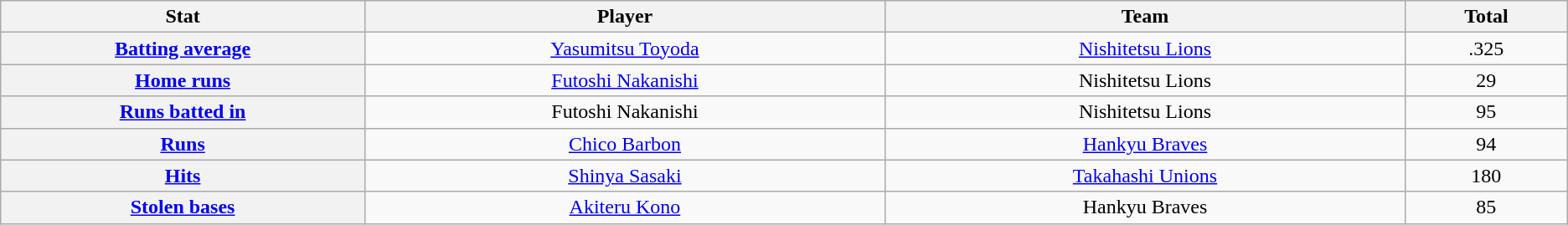<table class="wikitable" style="text-align:center;">
<tr>
<th scope="col" width="7%">Stat</th>
<th scope="col" width="10%">Player</th>
<th scope="col" width="10%">Team</th>
<th scope="col" width="3%">Total</th>
</tr>
<tr>
<th scope="row" style="text-align:center;"><a href='#'>Batting average</a></th>
<td><a href='#'>Yasumitsu Toyoda</a></td>
<td><a href='#'>Nishitetsu Lions</a></td>
<td>.325</td>
</tr>
<tr>
<th scope="row" style="text-align:center;"><a href='#'>Home runs</a></th>
<td><a href='#'>Futoshi Nakanishi</a></td>
<td>Nishitetsu Lions</td>
<td>29</td>
</tr>
<tr>
<th scope="row" style="text-align:center;"><a href='#'>Runs batted in</a></th>
<td>Futoshi Nakanishi</td>
<td>Nishitetsu Lions</td>
<td>95</td>
</tr>
<tr>
<th scope="row" style="text-align:center;"><a href='#'>Runs</a></th>
<td><a href='#'>Chico Barbon</a></td>
<td><a href='#'>Hankyu Braves</a></td>
<td>94</td>
</tr>
<tr>
<th scope="row" style="text-align:center;"><a href='#'>Hits</a></th>
<td><a href='#'>Shinya Sasaki</a></td>
<td><a href='#'>Takahashi Unions</a></td>
<td>180</td>
</tr>
<tr>
<th scope="row" style="text-align:center;"><a href='#'>Stolen bases</a></th>
<td><a href='#'>Akiteru Kono</a></td>
<td>Hankyu Braves</td>
<td>85</td>
</tr>
</table>
